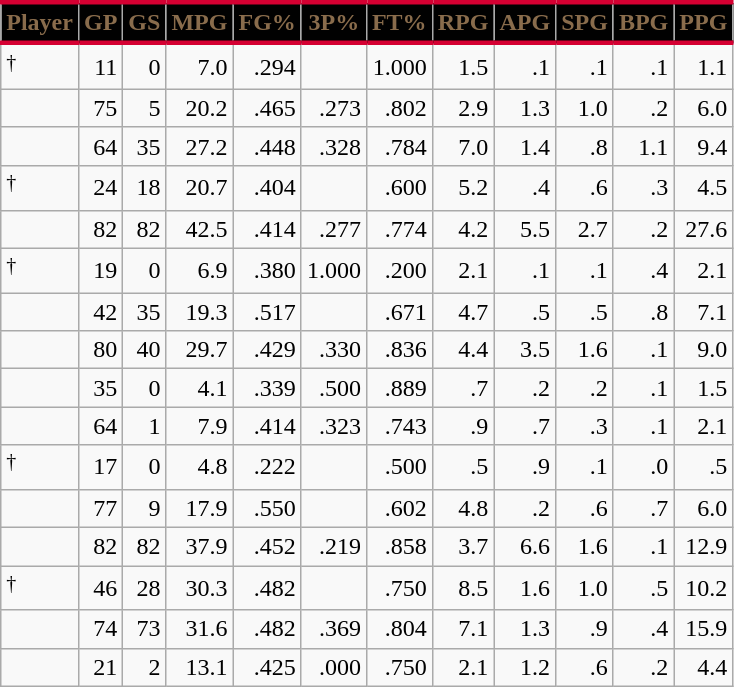<table class="wikitable sortable" style="text-align:right;">
<tr>
<th style="background:#010101; color:#896C4C; border-top:#D50032 3px solid; border-bottom:#D50032 3px solid;">Player</th>
<th style="background:#010101; color:#896C4C; border-top:#D50032 3px solid; border-bottom:#D50032 3px solid;">GP</th>
<th style="background:#010101; color:#896C4C; border-top:#D50032 3px solid; border-bottom:#D50032 3px solid;">GS</th>
<th style="background:#010101; color:#896C4C; border-top:#D50032 3px solid; border-bottom:#D50032 3px solid;">MPG</th>
<th style="background:#010101; color:#896C4C; border-top:#D50032 3px solid; border-bottom:#D50032 3px solid;">FG%</th>
<th style="background:#010101; color:#896C4C; border-top:#D50032 3px solid; border-bottom:#D50032 3px solid;">3P%</th>
<th style="background:#010101; color:#896C4C; border-top:#D50032 3px solid; border-bottom:#D50032 3px solid;">FT%</th>
<th style="background:#010101; color:#896C4C; border-top:#D50032 3px solid; border-bottom:#D50032 3px solid;">RPG</th>
<th style="background:#010101; color:#896C4C; border-top:#D50032 3px solid; border-bottom:#D50032 3px solid;">APG</th>
<th style="background:#010101; color:#896C4C; border-top:#D50032 3px solid; border-bottom:#D50032 3px solid;">SPG</th>
<th style="background:#010101; color:#896C4C; border-top:#D50032 3px solid; border-bottom:#D50032 3px solid;">BPG</th>
<th style="background:#010101; color:#896C4C; border-top:#D50032 3px solid; border-bottom:#D50032 3px solid;">PPG</th>
</tr>
<tr>
<td style="text-align:left;"><sup>†</sup></td>
<td>11</td>
<td>0</td>
<td>7.0</td>
<td>.294</td>
<td></td>
<td>1.000</td>
<td>1.5</td>
<td>.1</td>
<td>.1</td>
<td>.1</td>
<td>1.1</td>
</tr>
<tr>
<td style="text-align:left;"></td>
<td>75</td>
<td>5</td>
<td>20.2</td>
<td>.465</td>
<td>.273</td>
<td>.802</td>
<td>2.9</td>
<td>1.3</td>
<td>1.0</td>
<td>.2</td>
<td>6.0</td>
</tr>
<tr>
<td style="text-align:left;"></td>
<td>64</td>
<td>35</td>
<td>27.2</td>
<td>.448</td>
<td>.328</td>
<td>.784</td>
<td>7.0</td>
<td>1.4</td>
<td>.8</td>
<td>1.1</td>
<td>9.4</td>
</tr>
<tr>
<td style="text-align:left;"><sup>†</sup></td>
<td>24</td>
<td>18</td>
<td>20.7</td>
<td>.404</td>
<td></td>
<td>.600</td>
<td>5.2</td>
<td>.4</td>
<td>.6</td>
<td>.3</td>
<td>4.5</td>
</tr>
<tr>
<td style="text-align:left;"></td>
<td>82</td>
<td>82</td>
<td>42.5</td>
<td>.414</td>
<td>.277</td>
<td>.774</td>
<td>4.2</td>
<td>5.5</td>
<td>2.7</td>
<td>.2</td>
<td>27.6</td>
</tr>
<tr>
<td style="text-align:left;"><sup>†</sup></td>
<td>19</td>
<td>0</td>
<td>6.9</td>
<td>.380</td>
<td>1.000</td>
<td>.200</td>
<td>2.1</td>
<td>.1</td>
<td>.1</td>
<td>.4</td>
<td>2.1</td>
</tr>
<tr>
<td style="text-align:left;"></td>
<td>42</td>
<td>35</td>
<td>19.3</td>
<td>.517</td>
<td></td>
<td>.671</td>
<td>4.7</td>
<td>.5</td>
<td>.5</td>
<td>.8</td>
<td>7.1</td>
</tr>
<tr>
<td style="text-align:left;"></td>
<td>80</td>
<td>40</td>
<td>29.7</td>
<td>.429</td>
<td>.330</td>
<td>.836</td>
<td>4.4</td>
<td>3.5</td>
<td>1.6</td>
<td>.1</td>
<td>9.0</td>
</tr>
<tr>
<td style="text-align:left;"></td>
<td>35</td>
<td>0</td>
<td>4.1</td>
<td>.339</td>
<td>.500</td>
<td>.889</td>
<td>.7</td>
<td>.2</td>
<td>.2</td>
<td>.1</td>
<td>1.5</td>
</tr>
<tr>
<td style="text-align:left;"></td>
<td>64</td>
<td>1</td>
<td>7.9</td>
<td>.414</td>
<td>.323</td>
<td>.743</td>
<td>.9</td>
<td>.7</td>
<td>.3</td>
<td>.1</td>
<td>2.1</td>
</tr>
<tr>
<td style="text-align:left;"><sup>†</sup></td>
<td>17</td>
<td>0</td>
<td>4.8</td>
<td>.222</td>
<td></td>
<td>.500</td>
<td>.5</td>
<td>.9</td>
<td>.1</td>
<td>.0</td>
<td>.5</td>
</tr>
<tr>
<td style="text-align:left;"></td>
<td>77</td>
<td>9</td>
<td>17.9</td>
<td>.550</td>
<td></td>
<td>.602</td>
<td>4.8</td>
<td>.2</td>
<td>.6</td>
<td>.7</td>
<td>6.0</td>
</tr>
<tr>
<td style="text-align:left;"></td>
<td>82</td>
<td>82</td>
<td>37.9</td>
<td>.452</td>
<td>.219</td>
<td>.858</td>
<td>3.7</td>
<td>6.6</td>
<td>1.6</td>
<td>.1</td>
<td>12.9</td>
</tr>
<tr>
<td style="text-align:left;"><sup>†</sup></td>
<td>46</td>
<td>28</td>
<td>30.3</td>
<td>.482</td>
<td></td>
<td>.750</td>
<td>8.5</td>
<td>1.6</td>
<td>1.0</td>
<td>.5</td>
<td>10.2</td>
</tr>
<tr>
<td style="text-align:left;"></td>
<td>74</td>
<td>73</td>
<td>31.6</td>
<td>.482</td>
<td>.369</td>
<td>.804</td>
<td>7.1</td>
<td>1.3</td>
<td>.9</td>
<td>.4</td>
<td>15.9</td>
</tr>
<tr>
<td style="text-align:left;"></td>
<td>21</td>
<td>2</td>
<td>13.1</td>
<td>.425</td>
<td>.000</td>
<td>.750</td>
<td>2.1</td>
<td>1.2</td>
<td>.6</td>
<td>.2</td>
<td>4.4</td>
</tr>
</table>
